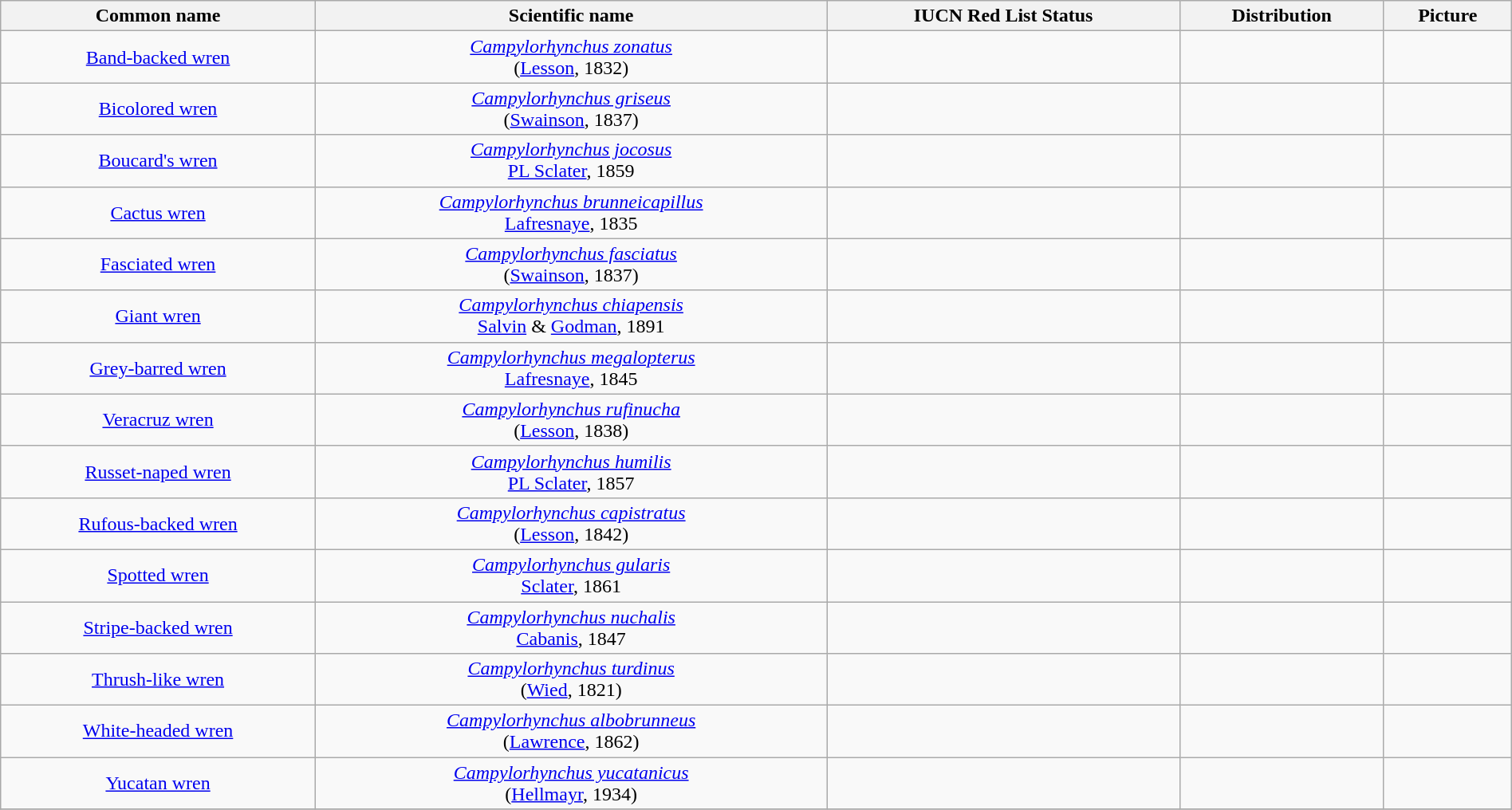<table class="wikitable sortable" style="width:100%;text-align:center">
<tr>
<th scope="col">Common name</th>
<th scope="col">Scientific name </th>
<th scope="col">IUCN Red List Status</th>
<th scope="col" class="unsortable">Distribution</th>
<th scope="col" class="unsortable">Picture</th>
</tr>
<tr>
<td><a href='#'>Band-backed wren</a></td>
<td><em><a href='#'>Campylorhynchus zonatus</a></em> <br>(<a href='#'>Lesson</a>, 1832)</td>
<td></td>
<td></td>
<td></td>
</tr>
<tr>
<td><a href='#'>Bicolored wren</a></td>
<td><em><a href='#'>Campylorhynchus griseus</a></em> <br>(<a href='#'>Swainson</a>, 1837)</td>
<td></td>
<td></td>
<td></td>
</tr>
<tr>
<td><a href='#'>Boucard's wren</a></td>
<td><em><a href='#'>Campylorhynchus jocosus</a></em> <br><a href='#'>PL Sclater</a>, 1859</td>
<td></td>
<td></td>
<td></td>
</tr>
<tr>
<td><a href='#'>Cactus wren</a></td>
<td><em><a href='#'>Campylorhynchus brunneicapillus</a></em> <br><a href='#'>Lafresnaye</a>, 1835</td>
<td></td>
<td></td>
<td></td>
</tr>
<tr>
<td><a href='#'>Fasciated wren</a></td>
<td><em><a href='#'>Campylorhynchus fasciatus</a></em> <br>(<a href='#'>Swainson</a>, 1837)</td>
<td></td>
<td></td>
<td></td>
</tr>
<tr>
<td><a href='#'>Giant wren</a></td>
<td><em><a href='#'>Campylorhynchus chiapensis</a></em> <br><a href='#'>Salvin</a> & <a href='#'>Godman</a>, 1891</td>
<td></td>
<td></td>
<td></td>
</tr>
<tr>
<td><a href='#'>Grey-barred wren</a></td>
<td><em><a href='#'>Campylorhynchus megalopterus</a></em> <br><a href='#'>Lafresnaye</a>, 1845</td>
<td> </td>
<td></td>
<td></td>
</tr>
<tr>
<td><a href='#'>Veracruz wren</a></td>
<td><em><a href='#'>Campylorhynchus rufinucha</a></em> <br>(<a href='#'>Lesson</a>, 1838)</td>
<td></td>
<td></td>
<td></td>
</tr>
<tr>
<td><a href='#'>Russet-naped wren</a></td>
<td><em><a href='#'>Campylorhynchus humilis</a></em> <br><a href='#'>PL Sclater</a>, 1857</td>
<td></td>
<td></td>
<td></td>
</tr>
<tr>
<td><a href='#'>Rufous-backed wren</a></td>
<td><em><a href='#'>Campylorhynchus capistratus</a></em> <br>(<a href='#'>Lesson</a>, 1842)</td>
<td></td>
<td></td>
<td></td>
</tr>
<tr>
<td><a href='#'>Spotted wren</a></td>
<td><em><a href='#'>Campylorhynchus gularis</a></em> <br><a href='#'>Sclater</a>, 1861</td>
<td></td>
<td></td>
<td></td>
</tr>
<tr>
<td><a href='#'>Stripe-backed wren</a></td>
<td><em><a href='#'>Campylorhynchus nuchalis</a></em> <br><a href='#'>Cabanis</a>, 1847</td>
<td></td>
<td></td>
<td></td>
</tr>
<tr>
<td><a href='#'>Thrush-like wren</a></td>
<td><em><a href='#'>Campylorhynchus turdinus</a></em> <br>(<a href='#'>Wied</a>, 1821)</td>
<td></td>
<td></td>
<td></td>
</tr>
<tr>
<td><a href='#'>White-headed wren</a></td>
<td><em><a href='#'>Campylorhynchus albobrunneus</a></em> <br>(<a href='#'>Lawrence</a>, 1862)</td>
<td></td>
<td></td>
<td></td>
</tr>
<tr>
<td><a href='#'>Yucatan wren</a></td>
<td><em><a href='#'>Campylorhynchus yucatanicus</a></em> <br>(<a href='#'>Hellmayr</a>, 1934)</td>
<td></td>
<td></td>
<td></td>
</tr>
<tr>
</tr>
</table>
